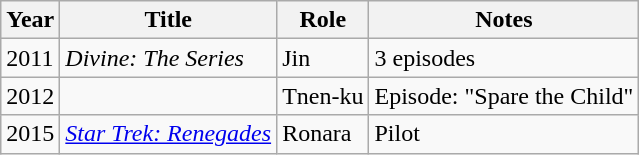<table class="wikitable sortable">
<tr>
<th>Year</th>
<th>Title</th>
<th>Role</th>
<th class="unsortable">Notes</th>
</tr>
<tr>
<td>2011</td>
<td><em>Divine: The Series</em></td>
<td>Jin</td>
<td>3 episodes</td>
</tr>
<tr>
<td>2012</td>
<td><em></em></td>
<td>Tnen-ku</td>
<td>Episode: "Spare the Child"</td>
</tr>
<tr>
<td>2015</td>
<td><em><a href='#'>Star Trek: Renegades</a></em></td>
<td>Ronara</td>
<td>Pilot</td>
</tr>
</table>
